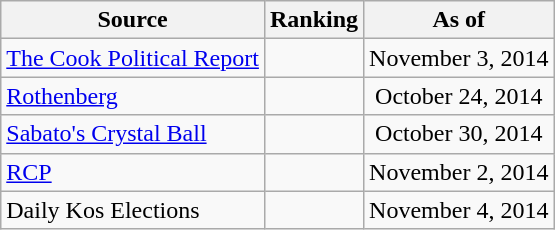<table class="wikitable" style="text-align:center">
<tr>
<th>Source</th>
<th>Ranking</th>
<th>As of</th>
</tr>
<tr>
<td align=left><a href='#'>The Cook Political Report</a></td>
<td></td>
<td>November 3, 2014</td>
</tr>
<tr>
<td align=left><a href='#'>Rothenberg</a></td>
<td></td>
<td>October 24, 2014</td>
</tr>
<tr>
<td align=left><a href='#'>Sabato's Crystal Ball</a></td>
<td></td>
<td>October 30, 2014</td>
</tr>
<tr>
<td align="left"><a href='#'>RCP</a></td>
<td></td>
<td>November 2, 2014</td>
</tr>
<tr>
<td align=left>Daily Kos Elections</td>
<td></td>
<td>November 4, 2014</td>
</tr>
</table>
